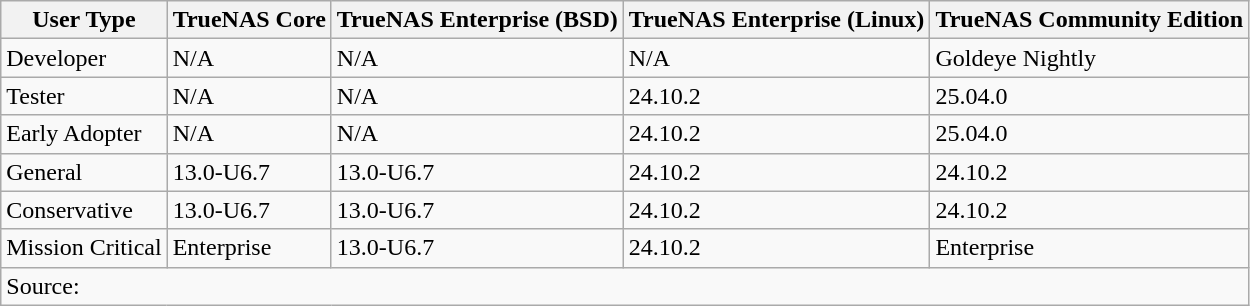<table class="wikitable">
<tr>
<th>User Type</th>
<th>TrueNAS Core</th>
<th>TrueNAS Enterprise (BSD)</th>
<th>TrueNAS Enterprise (Linux)</th>
<th>TrueNAS Community Edition</th>
</tr>
<tr>
<td>Developer</td>
<td>N/A</td>
<td>N/A</td>
<td>N/A</td>
<td>Goldeye Nightly</td>
</tr>
<tr>
<td>Tester</td>
<td>N/A</td>
<td>N/A</td>
<td>24.10.2</td>
<td>25.04.0</td>
</tr>
<tr>
<td>Early Adopter</td>
<td>N/A</td>
<td>N/A</td>
<td>24.10.2</td>
<td>25.04.0</td>
</tr>
<tr>
<td>General</td>
<td>13.0-U6.7</td>
<td>13.0-U6.7</td>
<td>24.10.2</td>
<td>24.10.2</td>
</tr>
<tr>
<td>Conservative</td>
<td>13.0-U6.7</td>
<td>13.0-U6.7</td>
<td>24.10.2</td>
<td>24.10.2</td>
</tr>
<tr>
<td>Mission Critical</td>
<td>Enterprise</td>
<td>13.0-U6.7</td>
<td>24.10.2</td>
<td>Enterprise</td>
</tr>
<tr>
<td colspan=5>Source:</td>
</tr>
</table>
